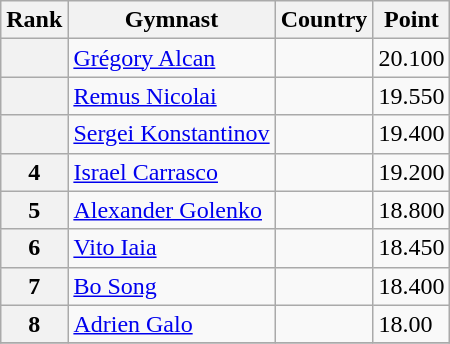<table class="wikitable sortable">
<tr>
<th>Rank</th>
<th>Gymnast</th>
<th>Country</th>
<th>Point</th>
</tr>
<tr>
<th></th>
<td><a href='#'>Grégory Alcan</a></td>
<td></td>
<td>20.100</td>
</tr>
<tr>
<th></th>
<td><a href='#'>Remus Nicolai</a></td>
<td></td>
<td>19.550</td>
</tr>
<tr>
<th></th>
<td><a href='#'>Sergei Konstantinov</a></td>
<td></td>
<td>19.400</td>
</tr>
<tr>
<th>4</th>
<td><a href='#'>Israel Carrasco</a></td>
<td></td>
<td>19.200</td>
</tr>
<tr>
<th>5</th>
<td><a href='#'>Alexander Golenko</a></td>
<td></td>
<td>18.800</td>
</tr>
<tr>
<th>6</th>
<td><a href='#'>Vito Iaia</a></td>
<td></td>
<td>18.450</td>
</tr>
<tr>
<th>7</th>
<td><a href='#'>Bo Song</a></td>
<td></td>
<td>18.400</td>
</tr>
<tr>
<th>8</th>
<td><a href='#'>Adrien Galo</a></td>
<td></td>
<td>18.00</td>
</tr>
<tr>
</tr>
</table>
